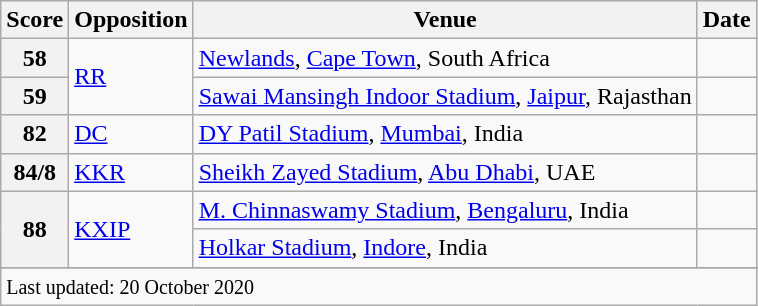<table class="wikitable">
<tr>
<th><strong>Score</strong></th>
<th><strong>Opposition</strong></th>
<th><strong>Venue</strong></th>
<th><strong>Date</strong></th>
</tr>
<tr>
<th>58</th>
<td rowspan=2><a href='#'>RR</a></td>
<td><a href='#'>Newlands</a>, <a href='#'>Cape Town</a>, South Africa</td>
<td></td>
</tr>
<tr>
<th>59</th>
<td><a href='#'>Sawai Mansingh Indoor Stadium</a>, <a href='#'>Jaipur</a>, Rajasthan</td>
<td></td>
</tr>
<tr>
<th>82</th>
<td><a href='#'>DC</a></td>
<td><a href='#'>DY Patil Stadium</a>, <a href='#'>Mumbai</a>, India</td>
<td></td>
</tr>
<tr>
<th>84/8</th>
<td><a href='#'>KKR</a></td>
<td><a href='#'>Sheikh Zayed Stadium</a>, <a href='#'>Abu Dhabi</a>, UAE</td>
<td></td>
</tr>
<tr>
<th rowspan=2>88</th>
<td rowspan=2><a href='#'>KXIP</a></td>
<td><a href='#'>M. Chinnaswamy Stadium</a>, <a href='#'>Bengaluru</a>, India</td>
<td></td>
</tr>
<tr>
<td><a href='#'>Holkar Stadium</a>, <a href='#'>Indore</a>, India</td>
<td></td>
</tr>
<tr>
</tr>
<tr class=sortbottom>
<td colspan="4"><small>Last updated: 20 October 2020</small></td>
</tr>
</table>
